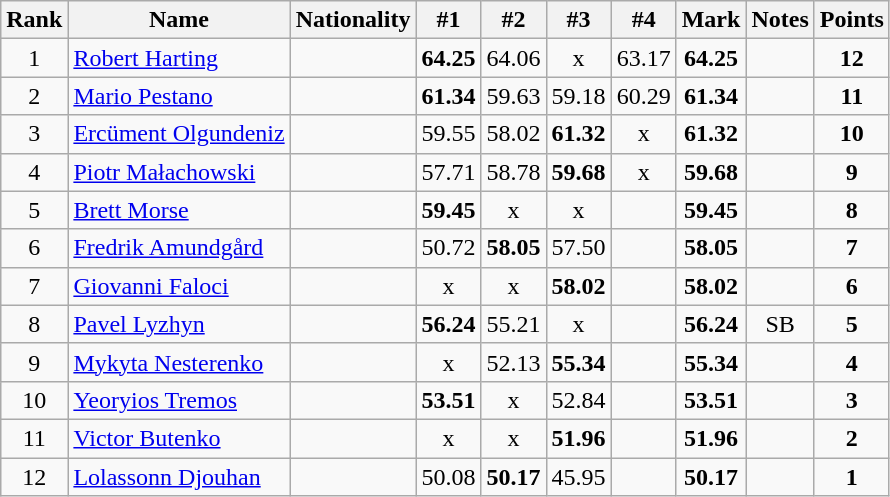<table class="wikitable sortable" style="text-align:center">
<tr>
<th>Rank</th>
<th>Name</th>
<th>Nationality</th>
<th>#1</th>
<th>#2</th>
<th>#3</th>
<th>#4</th>
<th>Mark</th>
<th>Notes</th>
<th>Points</th>
</tr>
<tr>
<td>1</td>
<td align=left><a href='#'>Robert Harting</a></td>
<td align=left></td>
<td><strong>64.25</strong></td>
<td>64.06</td>
<td>x</td>
<td>63.17</td>
<td><strong>64.25</strong></td>
<td></td>
<td><strong>12</strong></td>
</tr>
<tr>
<td>2</td>
<td align=left><a href='#'>Mario Pestano</a></td>
<td align=left></td>
<td><strong>61.34</strong></td>
<td>59.63</td>
<td>59.18</td>
<td>60.29</td>
<td><strong>61.34</strong></td>
<td></td>
<td><strong>11</strong></td>
</tr>
<tr>
<td>3</td>
<td align=left><a href='#'>Ercüment Olgundeniz</a></td>
<td align=left></td>
<td>59.55</td>
<td>58.02</td>
<td><strong>61.32</strong></td>
<td>x</td>
<td><strong>61.32</strong></td>
<td></td>
<td><strong>10</strong></td>
</tr>
<tr>
<td>4</td>
<td align=left><a href='#'>Piotr Małachowski</a></td>
<td align=left></td>
<td>57.71</td>
<td>58.78</td>
<td><strong>59.68</strong></td>
<td>x</td>
<td><strong>59.68</strong></td>
<td></td>
<td><strong>9</strong></td>
</tr>
<tr>
<td>5</td>
<td align=left><a href='#'>Brett Morse</a></td>
<td align=left></td>
<td><strong>59.45</strong></td>
<td>x</td>
<td>x</td>
<td></td>
<td><strong>59.45</strong></td>
<td></td>
<td><strong>8</strong></td>
</tr>
<tr>
<td>6</td>
<td align=left><a href='#'>Fredrik Amundgård</a></td>
<td align=left></td>
<td>50.72</td>
<td><strong>58.05</strong></td>
<td>57.50</td>
<td></td>
<td><strong>58.05</strong></td>
<td></td>
<td><strong>7</strong></td>
</tr>
<tr>
<td>7</td>
<td align=left><a href='#'>Giovanni Faloci</a></td>
<td align=left></td>
<td>x</td>
<td>x</td>
<td><strong>58.02</strong></td>
<td></td>
<td><strong>58.02</strong></td>
<td></td>
<td><strong>6</strong></td>
</tr>
<tr>
<td>8</td>
<td align=left><a href='#'>Pavel Lyzhyn</a></td>
<td align=left></td>
<td><strong>56.24</strong></td>
<td>55.21</td>
<td>x</td>
<td></td>
<td><strong>56.24</strong></td>
<td>SB</td>
<td><strong>5</strong></td>
</tr>
<tr>
<td>9</td>
<td align=left><a href='#'>Mykyta Nesterenko</a></td>
<td align=left></td>
<td>x</td>
<td>52.13</td>
<td><strong>55.34</strong></td>
<td></td>
<td><strong>55.34</strong></td>
<td></td>
<td><strong>4</strong></td>
</tr>
<tr>
<td>10</td>
<td align=left><a href='#'>Yeoryios Tremos</a></td>
<td align=left></td>
<td><strong>53.51</strong></td>
<td>x</td>
<td>52.84</td>
<td></td>
<td><strong>53.51</strong></td>
<td></td>
<td><strong>3</strong></td>
</tr>
<tr>
<td>11</td>
<td align=left><a href='#'>Victor Butenko</a></td>
<td align=left></td>
<td>x</td>
<td>x</td>
<td><strong>51.96</strong></td>
<td></td>
<td><strong>51.96</strong></td>
<td></td>
<td><strong>2</strong></td>
</tr>
<tr>
<td>12</td>
<td align=left><a href='#'>Lolassonn Djouhan</a></td>
<td align=left></td>
<td>50.08</td>
<td><strong>50.17</strong></td>
<td>45.95</td>
<td></td>
<td><strong>50.17</strong></td>
<td></td>
<td><strong>1</strong></td>
</tr>
</table>
